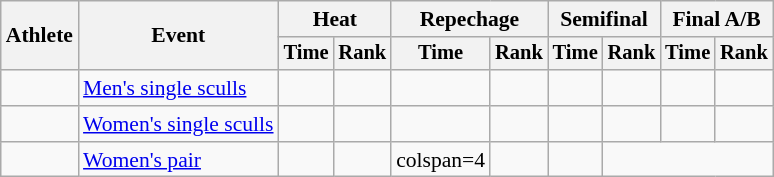<table class=wikitable style=font-size:90%;text-align:center>
<tr>
<th rowspan=2>Athlete</th>
<th rowspan=2>Event</th>
<th colspan=2>Heat</th>
<th colspan=2>Repechage</th>
<th colspan=2>Semifinal</th>
<th colspan=2>Final A/B</th>
</tr>
<tr style=font-size:95%>
<th>Time</th>
<th>Rank</th>
<th>Time</th>
<th>Rank</th>
<th>Time</th>
<th>Rank</th>
<th>Time</th>
<th>Rank</th>
</tr>
<tr>
<td align=left></td>
<td align=left><a href='#'>Men's single sculls</a></td>
<td></td>
<td></td>
<td></td>
<td></td>
<td></td>
<td></td>
<td></td>
<td></td>
</tr>
<tr>
<td align=left></td>
<td align=left><a href='#'>Women's single sculls</a></td>
<td></td>
<td></td>
<td></td>
<td></td>
<td></td>
<td></td>
<td></td>
<td></td>
</tr>
<tr>
<td align=left></td>
<td align=left><a href='#'>Women's pair</a></td>
<td></td>
<td></td>
<td>colspan=4 </td>
<td></td>
<td></td>
</tr>
</table>
